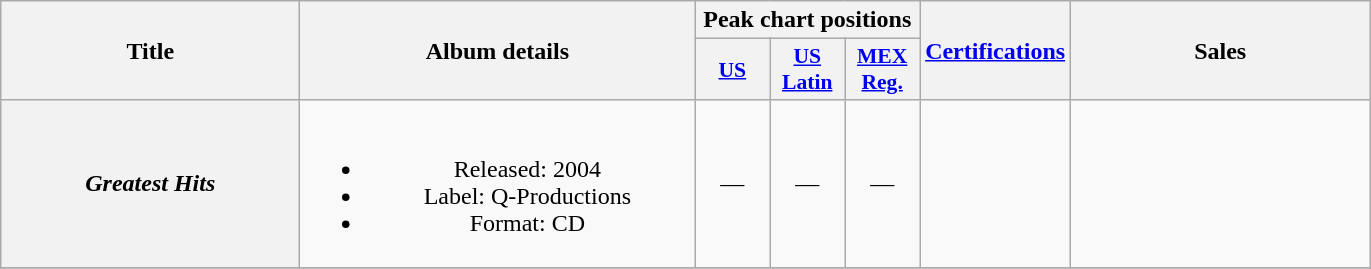<table class="wikitable plainrowheaders" style="text-align:center;">
<tr>
<th scope="col" rowspan="2" style="width:12em;">Title</th>
<th scope="col" rowspan="2" style="width:16em;">Album details</th>
<th scope="col" colspan="3">Peak chart positions</th>
<th scope="col" rowspan="2"><a href='#'>Certifications</a></th>
<th scope="col" rowspan="2" style="width:12em;">Sales</th>
</tr>
<tr>
<th scope="col" style="width:3em;font-size:90%;"><a href='#'>US</a><br></th>
<th scope="col" style="width:3em;font-size:90%;"><a href='#'>US<br>Latin</a><br></th>
<th scope="col" style="width:3em;font-size:90%;"><a href='#'>MEX<br>Reg.</a><br></th>
</tr>
<tr>
<th scope="row"><em>Greatest Hits</em></th>
<td><br><ul><li>Released: 2004</li><li>Label: Q-Productions</li><li>Format: CD</li></ul></td>
<td>—</td>
<td>—</td>
<td>—</td>
<td></td>
<td></td>
</tr>
<tr>
</tr>
</table>
